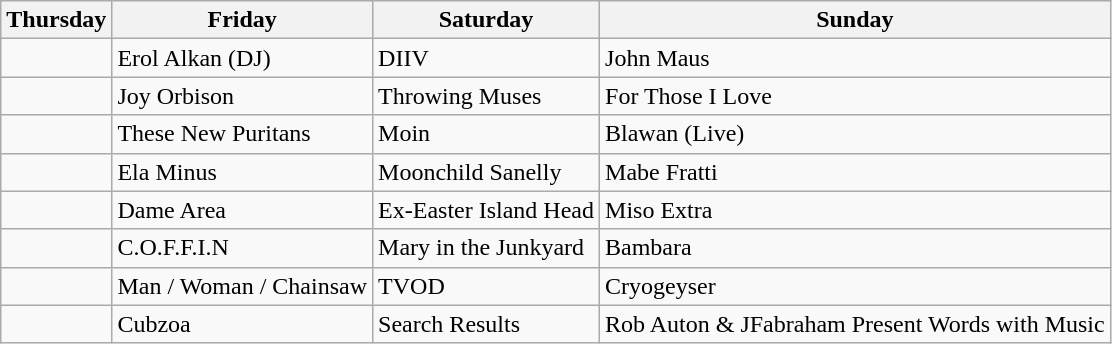<table class="wikitable">
<tr>
<th>Thursday</th>
<th>Friday</th>
<th>Saturday</th>
<th>Sunday</th>
</tr>
<tr>
<td></td>
<td>Erol Alkan (DJ)</td>
<td>DIIV</td>
<td>John Maus</td>
</tr>
<tr>
<td></td>
<td>Joy Orbison</td>
<td>Throwing Muses</td>
<td>For Those I Love</td>
</tr>
<tr>
<td></td>
<td>These New Puritans</td>
<td>Moin</td>
<td>Blawan (Live)</td>
</tr>
<tr>
<td></td>
<td>Ela Minus</td>
<td>Moonchild Sanelly</td>
<td>Mabe Fratti</td>
</tr>
<tr>
<td></td>
<td>Dame Area</td>
<td>Ex-Easter Island Head</td>
<td>Miso Extra</td>
</tr>
<tr>
<td></td>
<td>C.O.F.F.I.N</td>
<td>Mary in the Junkyard</td>
<td>Bambara</td>
</tr>
<tr>
<td></td>
<td>Man / Woman / Chainsaw</td>
<td>TVOD</td>
<td>Cryogeyser</td>
</tr>
<tr>
<td></td>
<td>Cubzoa</td>
<td>Search Results</td>
<td>Rob Auton & JFabraham Present Words with Music</td>
</tr>
</table>
